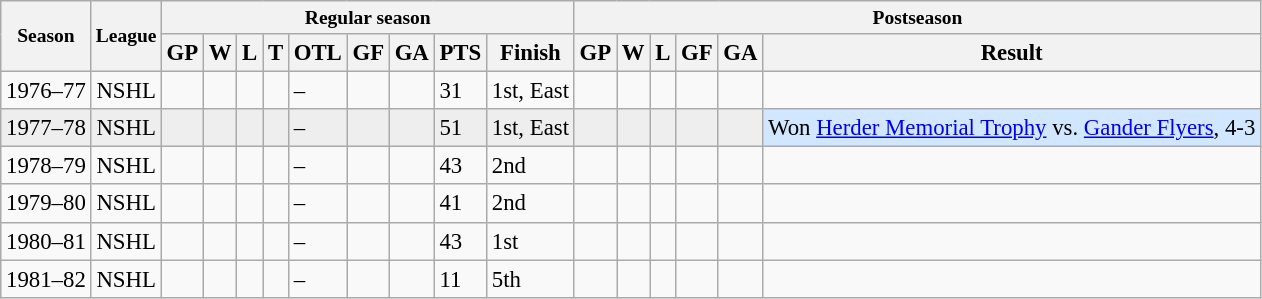<table class="wikitable plainrowheaders"  style="text-align: background:#dddddd; center; font-size: 95%">
<tr align="center" style="font-size: small; font-weight:bold; padding:5px;">
<th rowspan="2" scope="col">Season</th>
<th rowspan="2" scope="col">League</th>
<th colspan="9">Regular season</th>
<th colspan="9">Postseason</th>
</tr>
<tr style="text-align: center">
<th scope="col">GP</th>
<th scope="col">W</th>
<th scope="col">L</th>
<th scope="col">T</th>
<th scope="col">OTL</th>
<th scope="col">GF</th>
<th scope="col">GA</th>
<th scope="col">PTS</th>
<th scope="col">Finish</th>
<th scope="col">GP</th>
<th scope="col">W</th>
<th scope="col">L</th>
<th scope="col">GF</th>
<th scope="col">GA</th>
<th scope="col">Result</th>
</tr>
<tr>
<td>1976–77</td>
<td>NSHL</td>
<td></td>
<td></td>
<td></td>
<td></td>
<td>–</td>
<td></td>
<td></td>
<td>31</td>
<td>1st, East</td>
<td></td>
<td></td>
<td></td>
<td></td>
<td></td>
<td></td>
</tr>
<tr style="background:#eee;">
<td>1977–78</td>
<td>NSHL</td>
<td></td>
<td></td>
<td></td>
<td></td>
<td>–</td>
<td></td>
<td></td>
<td>51</td>
<td>1st, East</td>
<td></td>
<td></td>
<td></td>
<td></td>
<td></td>
<td style="background: #D0E7FF;">Won <a href='#'>Herder Memorial Trophy</a> vs. <a href='#'>Gander Flyers</a>, 4-3</td>
</tr>
<tr>
<td>1978–79</td>
<td>NSHL</td>
<td></td>
<td></td>
<td></td>
<td></td>
<td>–</td>
<td></td>
<td></td>
<td>43</td>
<td>2nd</td>
<td></td>
<td></td>
<td></td>
<td></td>
<td></td>
<td></td>
</tr>
<tr>
<td>1979–80</td>
<td>NSHL</td>
<td></td>
<td></td>
<td></td>
<td></td>
<td>–</td>
<td></td>
<td></td>
<td>41</td>
<td>2nd</td>
<td></td>
<td></td>
<td></td>
<td></td>
<td></td>
<td></td>
</tr>
<tr>
<td>1980–81</td>
<td>NSHL</td>
<td></td>
<td></td>
<td></td>
<td></td>
<td>–</td>
<td></td>
<td></td>
<td>43</td>
<td>1st</td>
<td></td>
<td></td>
<td></td>
<td></td>
<td></td>
<td></td>
</tr>
<tr>
<td>1981–82</td>
<td>NSHL</td>
<td></td>
<td></td>
<td></td>
<td></td>
<td>–</td>
<td></td>
<td></td>
<td>11</td>
<td>5th</td>
<td></td>
<td></td>
<td></td>
<td></td>
<td></td>
<td></td>
</tr>
</table>
